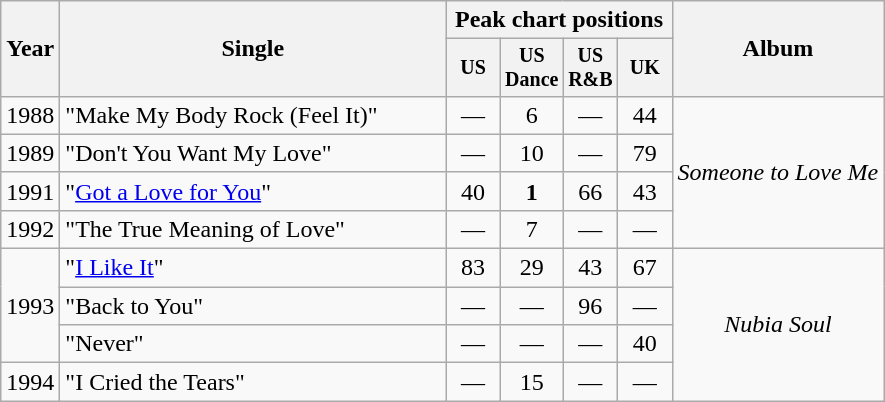<table class="wikitable">
<tr>
<th rowspan=2>Year</th>
<th rowspan="2" style="width:250px;">Single</th>
<th colspan=4>Peak chart positions</th>
<th rowspan=2>Album</th>
</tr>
<tr style=font-size:smaller>
<th style="text-align:center; width:30px;">US</th>
<th style="text-align:center; width:30px;">US Dance</th>
<th style="text-align:center; width:30px;">US R&B</th>
<th style="text-align:center; width:30px;">UK</th>
</tr>
<tr>
<td style="text-align:center;">1988</td>
<td align="left">"Make My Body Rock (Feel It)"</td>
<td style="text-align:center;">—</td>
<td style="text-align:center;">6</td>
<td style="text-align:center;">—</td>
<td style="text-align:center;">44</td>
<td style="text-align:center;" rowspan="4"><em>Someone to Love Me</em></td>
</tr>
<tr>
<td style="text-align:center;">1989</td>
<td align="left">"Don't You Want My Love"</td>
<td style="text-align:center;">—</td>
<td style="text-align:center;">10</td>
<td style="text-align:center;">—</td>
<td style="text-align:center;">79</td>
</tr>
<tr>
<td style="text-align:center;">1991</td>
<td align="left">"<a href='#'>Got a Love for You</a>"</td>
<td style="text-align:center;">40</td>
<td style="text-align:center;"><strong>1</strong></td>
<td style="text-align:center;">66</td>
<td style="text-align:center;">43</td>
</tr>
<tr>
<td style="text-align:center;">1992</td>
<td align="left">"The True Meaning of Love"</td>
<td style="text-align:center;">—</td>
<td style="text-align:center;">7</td>
<td style="text-align:center;">—</td>
<td style="text-align:center;">—</td>
</tr>
<tr>
<td style="text-align:center;" rowspan="3">1993</td>
<td align="left">"<a href='#'>I Like It</a>"</td>
<td style="text-align:center;">83</td>
<td style="text-align:center;">29</td>
<td style="text-align:center;">43</td>
<td style="text-align:center;">67</td>
<td style="text-align:center;" rowspan="4"><em>Nubia Soul</em></td>
</tr>
<tr>
<td align="left">"Back to You"</td>
<td style="text-align:center;">—</td>
<td style="text-align:center;">—</td>
<td style="text-align:center;">96</td>
<td style="text-align:center;">—</td>
</tr>
<tr>
<td align="left">"Never"</td>
<td style="text-align:center;">—</td>
<td style="text-align:center;">—</td>
<td style="text-align:center;">—</td>
<td style="text-align:center;">40</td>
</tr>
<tr>
<td style="text-align:center;">1994</td>
<td align="left">"I Cried the Tears"</td>
<td style="text-align:center;">—</td>
<td style="text-align:center;">15</td>
<td style="text-align:center;">—</td>
<td style="text-align:center;">—</td>
</tr>
</table>
